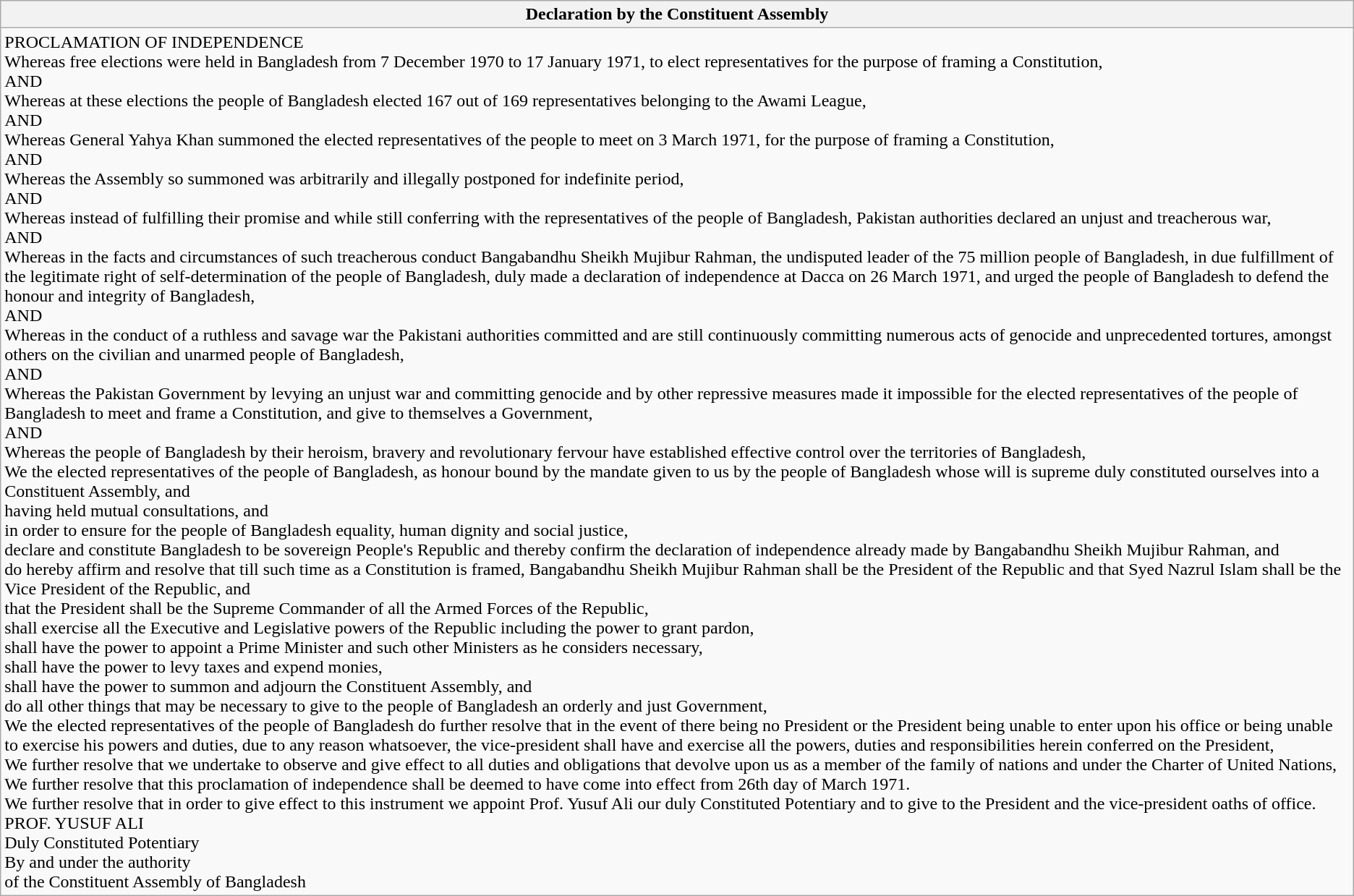<table class="wikitable">
<tr>
<th>Declaration by the Constituent Assembly</th>
</tr>
<tr>
<td>PROCLAMATION OF INDEPENDENCE<br>Whereas free elections were held in Bangladesh from 7 December 1970 to 17 January 1971, to elect representatives for the purpose of framing a Constitution,<br>AND<br>Whereas at these elections the people of Bangladesh elected 167 out of 169 representatives belonging to the Awami League,<br>AND<br>Whereas General Yahya Khan summoned the elected representatives of the people to meet on 3 March 1971, for the purpose of framing a Constitution,<br>AND<br>Whereas the Assembly so summoned was arbitrarily and illegally postponed for indefinite period,<br>AND<br>Whereas instead of fulfilling their promise and while still conferring with the representatives of the people of Bangladesh, Pakistan authorities declared an unjust and treacherous war,<br>AND<br>Whereas in the facts and circumstances of such treacherous conduct Bangabandhu Sheikh Mujibur Rahman, the undisputed leader of the 75 million people of Bangladesh, in due fulfillment of the legitimate right of self-determination of the people of Bangladesh, duly made a declaration of independence at Dacca on 26 March 1971, and urged the people of Bangladesh to defend the honour and integrity of Bangladesh,<br>AND<br>Whereas in the conduct of a ruthless and savage war the Pakistani authorities committed and are still continuously committing numerous acts of genocide and unprecedented tortures, amongst others on the civilian and unarmed people of Bangladesh,<br>AND<br>Whereas the Pakistan Government by levying an unjust war and committing genocide and by other repressive measures made it impossible for the elected representatives of the people of Bangladesh to meet and frame a Constitution, and give to themselves a Government,<br>AND<br>Whereas the people of Bangladesh by their heroism, bravery and revolutionary fervour have established effective control over the territories of Bangladesh,<br>We the elected representatives of the people of Bangladesh, as honour bound by the mandate given to us by the people of Bangladesh whose will is supreme duly constituted ourselves into a Constituent Assembly, and<br>having held mutual consultations, and<br>in order to ensure for the people of Bangladesh equality, human dignity and social justice,<br>declare and constitute Bangladesh to be sovereign People's Republic and thereby confirm the declaration of independence already made by Bangabandhu Sheikh Mujibur Rahman, and<br>do hereby affirm and resolve that till such time as a Constitution is framed, Bangabandhu Sheikh Mujibur Rahman shall be the President of the Republic and that Syed Nazrul Islam shall be the Vice President of the Republic, and<br>that the President shall be the Supreme Commander of all the Armed Forces of the Republic,<br>shall exercise all the Executive and Legislative powers of the Republic including the power to grant pardon,<br>shall have the power to appoint a Prime Minister and such other Ministers as he considers necessary,<br>shall have the power to levy taxes and expend monies,<br>shall have the power to summon and adjourn the Constituent Assembly, and<br>do all other things that may be necessary to give to the people of Bangladesh an orderly and just Government,<br>We the elected representatives of the people of Bangladesh do further resolve that in the event of there being no President or the President being unable to enter upon his office or being unable to exercise his powers and duties, due to any reason whatsoever, the vice-president shall have and exercise all the powers, duties and responsibilities herein conferred on the President,<br>We further resolve that we undertake to observe and give effect to all duties and obligations that devolve upon us as a member of the family of nations and under the Charter of United Nations,<br>We further resolve that this proclamation of independence shall be deemed to have come into effect from 26th day of March 1971.<br>We further resolve that in order to give effect to this instrument we appoint Prof. Yusuf Ali our duly Constituted Potentiary and to give to the President and the vice-president oaths of office.<br>PROF. YUSUF ALI<br>
Duly Constituted Potentiary<br>
By and under the authority<br>
of the Constituent Assembly of Bangladesh</td>
</tr>
</table>
